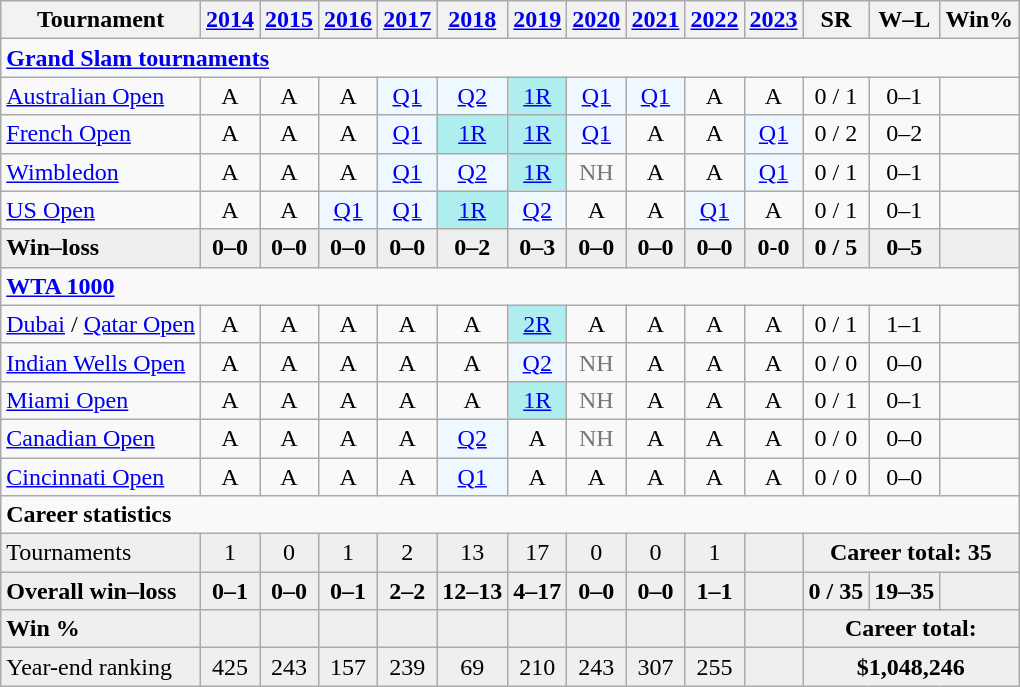<table class="wikitable" style="text-align:center">
<tr>
<th>Tournament</th>
<th><a href='#'>2014</a></th>
<th><a href='#'>2015</a></th>
<th><a href='#'>2016</a></th>
<th><a href='#'>2017</a></th>
<th><a href='#'>2018</a></th>
<th><a href='#'>2019</a></th>
<th><a href='#'>2020</a></th>
<th><a href='#'>2021</a></th>
<th><a href='#'>2022</a></th>
<th><a href='#'>2023</a></th>
<th>SR</th>
<th>W–L</th>
<th>Win%</th>
</tr>
<tr>
<td colspan="14" align="left"><strong><a href='#'>Grand Slam tournaments</a></strong></td>
</tr>
<tr>
<td align="left"><a href='#'>Australian Open</a></td>
<td>A</td>
<td>A</td>
<td>A</td>
<td bgcolor="f0f8ff"><a href='#'>Q1</a></td>
<td bgcolor="f0f8ff"><a href='#'>Q2</a></td>
<td bgcolor="afeeee"><a href='#'>1R</a></td>
<td bgcolor="f0f8ff"><a href='#'>Q1</a></td>
<td bgcolor="f0f8ff"><a href='#'>Q1</a></td>
<td>A</td>
<td>A</td>
<td>0 / 1</td>
<td>0–1</td>
<td></td>
</tr>
<tr>
<td align="left"><a href='#'>French Open</a></td>
<td>A</td>
<td>A</td>
<td>A</td>
<td bgcolor="f0f8ff"><a href='#'>Q1</a></td>
<td bgcolor="afeeee"><a href='#'>1R</a></td>
<td bgcolor="afeeee"><a href='#'>1R</a></td>
<td bgcolor="f0f8ff"><a href='#'>Q1</a></td>
<td>A</td>
<td>A</td>
<td bgcolor=f0f8ff><a href='#'>Q1</a></td>
<td>0 / 2</td>
<td>0–2</td>
<td></td>
</tr>
<tr>
<td align="left"><a href='#'>Wimbledon</a></td>
<td>A</td>
<td>A</td>
<td>A</td>
<td bgcolor="f0f8ff"><a href='#'>Q1</a></td>
<td bgcolor="f0f8ff"><a href='#'>Q2</a></td>
<td bgcolor="afeeee"><a href='#'>1R</a></td>
<td style="color:#767676">NH</td>
<td>A</td>
<td>A</td>
<td bgcolor=f0f8ff><a href='#'>Q1</a></td>
<td>0 / 1</td>
<td>0–1</td>
<td></td>
</tr>
<tr>
<td align="left"><a href='#'>US Open</a></td>
<td>A</td>
<td>A</td>
<td bgcolor="f0f8ff"><a href='#'>Q1</a></td>
<td bgcolor="f0f8ff"><a href='#'>Q1</a></td>
<td bgcolor="afeeee"><a href='#'>1R</a></td>
<td bgcolor="f0f8ff"><a href='#'>Q2</a></td>
<td>A</td>
<td>A</td>
<td bgcolor=f0f8ff><a href='#'>Q1</a></td>
<td>A</td>
<td>0 / 1</td>
<td>0–1</td>
<td></td>
</tr>
<tr style="font-weight:bold;background:#efefef">
<td align=left>Win–loss</td>
<td>0–0</td>
<td>0–0</td>
<td>0–0</td>
<td>0–0</td>
<td>0–2</td>
<td>0–3</td>
<td>0–0</td>
<td>0–0</td>
<td>0–0</td>
<td>0-0</td>
<td>0 / 5</td>
<td>0–5</td>
<td></td>
</tr>
<tr>
<td colspan="14" style="text-align:left"><strong><a href='#'>WTA 1000</a></strong></td>
</tr>
<tr>
<td align="left"><a href='#'>Dubai</a> / <a href='#'>Qatar Open</a></td>
<td>A</td>
<td>A</td>
<td>A</td>
<td>A</td>
<td>A</td>
<td bgcolor="afeeee"><a href='#'>2R</a></td>
<td>A</td>
<td>A</td>
<td>A</td>
<td>A</td>
<td>0 / 1</td>
<td>1–1</td>
<td></td>
</tr>
<tr>
<td align="left"><a href='#'>Indian Wells Open</a></td>
<td>A</td>
<td>A</td>
<td>A</td>
<td>A</td>
<td>A</td>
<td bgcolor="f0f8ff"><a href='#'>Q2</a></td>
<td style="color:#767676">NH</td>
<td>A</td>
<td>A</td>
<td>A</td>
<td>0 / 0</td>
<td>0–0</td>
<td></td>
</tr>
<tr>
<td align="left"><a href='#'>Miami Open</a></td>
<td>A</td>
<td>A</td>
<td>A</td>
<td>A</td>
<td>A</td>
<td bgcolor="afeeee"><a href='#'>1R</a></td>
<td style="color:#767676">NH</td>
<td>A</td>
<td>A</td>
<td>A</td>
<td>0 / 1</td>
<td>0–1</td>
<td></td>
</tr>
<tr>
<td align="left"><a href='#'>Canadian Open</a></td>
<td>A</td>
<td>A</td>
<td>A</td>
<td>A</td>
<td bgcolor="f0f8ff"><a href='#'>Q2</a></td>
<td>A</td>
<td style="color:#767676">NH</td>
<td>A</td>
<td>A</td>
<td>A</td>
<td>0 / 0</td>
<td>0–0</td>
<td></td>
</tr>
<tr>
<td align="left"><a href='#'>Cincinnati Open</a></td>
<td>A</td>
<td>A</td>
<td>A</td>
<td>A</td>
<td bgcolor="f0f8ff"><a href='#'>Q1</a></td>
<td>A</td>
<td>A</td>
<td>A</td>
<td>A</td>
<td>A</td>
<td>0 / 0</td>
<td>0–0</td>
<td></td>
</tr>
<tr>
<td colspan="14" style="text-align:left"><strong>Career statistics</strong></td>
</tr>
<tr style="background:#efefef">
<td style="text-align:left">Tournaments</td>
<td>1</td>
<td>0</td>
<td>1</td>
<td>2</td>
<td>13</td>
<td>17</td>
<td>0</td>
<td>0</td>
<td>1</td>
<td></td>
<td colspan="3"><strong>Career total: 35</strong></td>
</tr>
<tr style="font-weight:bold;background:#efefef">
<td style="text-align:left">Overall win–loss</td>
<td>0–1</td>
<td>0–0</td>
<td>0–1</td>
<td>2–2</td>
<td>12–13</td>
<td>4–17</td>
<td>0–0</td>
<td>0–0</td>
<td>1–1</td>
<td></td>
<td>0 / 35</td>
<td>19–35</td>
<td></td>
</tr>
<tr style="font-weight:bold;background:#efefef">
<td style="text-align:left">Win %</td>
<td></td>
<td></td>
<td></td>
<td></td>
<td></td>
<td></td>
<td></td>
<td></td>
<td></td>
<td></td>
<td colspan="3">Career total: </td>
</tr>
<tr style="background:#efefef">
<td style="text-align:left">Year-end ranking</td>
<td>425</td>
<td>243</td>
<td>157</td>
<td>239</td>
<td>69</td>
<td>210</td>
<td>243</td>
<td>307</td>
<td>255</td>
<td></td>
<td colspan="3"><strong>$1,048,246</strong></td>
</tr>
</table>
